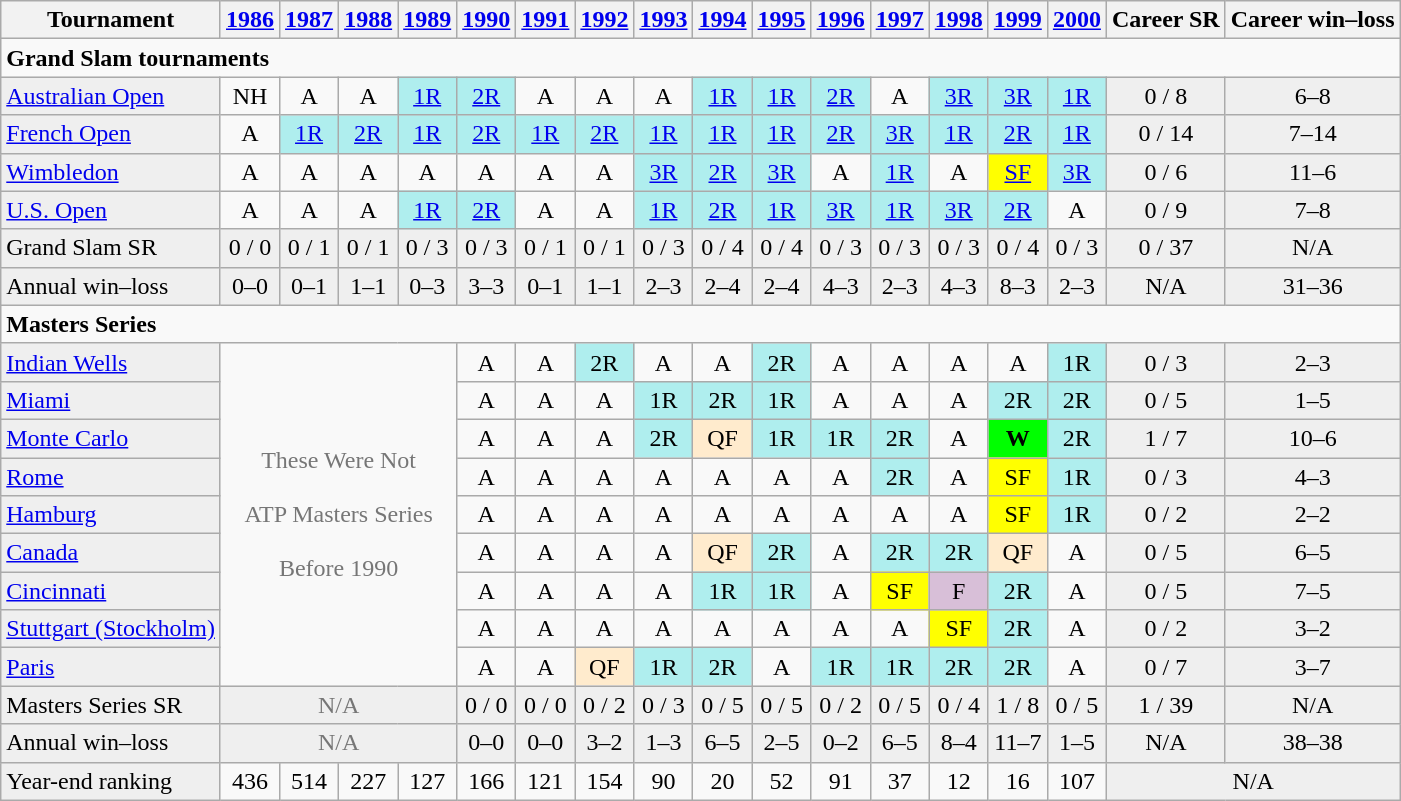<table class="wikitable">
<tr>
<th>Tournament</th>
<th><a href='#'>1986</a></th>
<th><a href='#'>1987</a></th>
<th><a href='#'>1988</a></th>
<th><a href='#'>1989</a></th>
<th><a href='#'>1990</a></th>
<th><a href='#'>1991</a></th>
<th><a href='#'>1992</a></th>
<th><a href='#'>1993</a></th>
<th><a href='#'>1994</a></th>
<th><a href='#'>1995</a></th>
<th><a href='#'>1996</a></th>
<th><a href='#'>1997</a></th>
<th><a href='#'>1998</a></th>
<th><a href='#'>1999</a></th>
<th><a href='#'>2000</a></th>
<th>Career SR</th>
<th>Career win–loss</th>
</tr>
<tr>
<td colspan="18"><strong>Grand Slam tournaments</strong></td>
</tr>
<tr>
<td bgcolor="#efefef"><a href='#'>Australian Open</a></td>
<td align="center">NH</td>
<td align="center">A</td>
<td align="center">A</td>
<td align="center" style="background:#afeeee;"><a href='#'>1R</a></td>
<td align="center" style="background:#afeeee;"><a href='#'>2R</a></td>
<td align="center">A</td>
<td align="center">A</td>
<td align="center">A</td>
<td align="center" style="background:#afeeee;"><a href='#'>1R</a></td>
<td align="center" style="background:#afeeee;"><a href='#'>1R</a></td>
<td align="center" style="background:#afeeee;"><a href='#'>2R</a></td>
<td align="center">A</td>
<td align="center" style="background:#afeeee;"><a href='#'>3R</a></td>
<td align="center" style="background:#afeeee;"><a href='#'>3R</a></td>
<td align="center" style="background:#afeeee;"><a href='#'>1R</a></td>
<td align="center" style="background:#EFEFEF;">0 / 8</td>
<td align="center" style="background:#EFEFEF;">6–8</td>
</tr>
<tr>
<td bgcolor="#efefef"><a href='#'>French Open</a></td>
<td align="center">A</td>
<td align="center" style="background:#afeeee;"><a href='#'>1R</a></td>
<td align="center" style="background:#afeeee;"><a href='#'>2R</a></td>
<td align="center" style="background:#afeeee;"><a href='#'>1R</a></td>
<td align="center" style="background:#afeeee;"><a href='#'>2R</a></td>
<td align="center" style="background:#afeeee;"><a href='#'>1R</a></td>
<td align="center" style="background:#afeeee;"><a href='#'>2R</a></td>
<td align="center" style="background:#afeeee;"><a href='#'>1R</a></td>
<td align="center" style="background:#afeeee;"><a href='#'>1R</a></td>
<td align="center" style="background:#afeeee;"><a href='#'>1R</a></td>
<td align="center" style="background:#afeeee;"><a href='#'>2R</a></td>
<td align="center" style="background:#afeeee;"><a href='#'>3R</a></td>
<td align="center" style="background:#afeeee;"><a href='#'>1R</a></td>
<td align="center" style="background:#afeeee;"><a href='#'>2R</a></td>
<td align="center" style="background:#afeeee;"><a href='#'>1R</a></td>
<td align="center" style="background:#EFEFEF;">0 / 14</td>
<td align="center" style="background:#EFEFEF;">7–14</td>
</tr>
<tr>
<td bgcolor="#efefef"><a href='#'>Wimbledon</a></td>
<td align="center">A</td>
<td align="center">A</td>
<td align="center">A</td>
<td align="center">A</td>
<td align="center">A</td>
<td align="center">A</td>
<td align="center">A</td>
<td align="center" style="background:#afeeee;"><a href='#'>3R</a></td>
<td align="center" style="background:#afeeee;"><a href='#'>2R</a></td>
<td align="center" style="background:#afeeee;"><a href='#'>3R</a></td>
<td align="center">A</td>
<td align="center" style="background:#afeeee;"><a href='#'>1R</a></td>
<td align="center">A</td>
<td align="center" style="background:yellow;"><a href='#'>SF</a></td>
<td align="center" style="background:#afeeee;"><a href='#'>3R</a></td>
<td align="center" style="background:#EFEFEF;">0 / 6</td>
<td align="center" style="background:#EFEFEF;">11–6</td>
</tr>
<tr>
<td bgcolor="#efefef"><a href='#'>U.S. Open</a></td>
<td align="center">A</td>
<td align="center">A</td>
<td align="center">A</td>
<td align="center" style="background:#afeeee;"><a href='#'>1R</a></td>
<td align="center" style="background:#afeeee;"><a href='#'>2R</a></td>
<td align="center">A</td>
<td align="center">A</td>
<td align="center" style="background:#afeeee;"><a href='#'>1R</a></td>
<td align="center" style="background:#afeeee;"><a href='#'>2R</a></td>
<td align="center" style="background:#afeeee;"><a href='#'>1R</a></td>
<td align="center" style="background:#afeeee;"><a href='#'>3R</a></td>
<td align="center" style="background:#afeeee;"><a href='#'>1R</a></td>
<td align="center" style="background:#afeeee;"><a href='#'>3R</a></td>
<td align="center" style="background:#afeeee;"><a href='#'>2R</a></td>
<td align="center">A</td>
<td align="center" style="background:#EFEFEF;">0 / 9</td>
<td align="center" style="background:#EFEFEF;">7–8</td>
</tr>
<tr bgcolor="#efefef">
<td>Grand Slam SR</td>
<td align="center">0 / 0</td>
<td align="center">0 / 1</td>
<td align="center">0 / 1</td>
<td align="center">0 / 3</td>
<td align="center">0 / 3</td>
<td align="center">0 / 1</td>
<td align="center">0 / 1</td>
<td align="center">0 / 3</td>
<td align="center">0 / 4</td>
<td align="center">0 / 4</td>
<td align="center">0 / 3</td>
<td align="center">0 / 3</td>
<td align="center">0 / 3</td>
<td align="center">0 / 4</td>
<td align="center">0 / 3</td>
<td align="center">0 / 37</td>
<td align="center" style="background:#EFEFEF;">N/A</td>
</tr>
<tr>
<td style="background:#EFEFEF;">Annual win–loss</td>
<td align="center" style="background:#EFEFEF;">0–0</td>
<td align="center" style="background:#EFEFEF;">0–1</td>
<td align="center" style="background:#EFEFEF;">1–1</td>
<td align="center" style="background:#EFEFEF;">0–3</td>
<td align="center" style="background:#EFEFEF;">3–3</td>
<td align="center" style="background:#EFEFEF;">0–1</td>
<td align="center" style="background:#EFEFEF;">1–1</td>
<td align="center" style="background:#EFEFEF;">2–3</td>
<td align="center" style="background:#EFEFEF;">2–4</td>
<td align="center" style="background:#EFEFEF;">2–4</td>
<td align="center" style="background:#EFEFEF;">4–3</td>
<td align="center" style="background:#EFEFEF;">2–3</td>
<td align="center" style="background:#EFEFEF;">4–3</td>
<td align="center" style="background:#EFEFEF;">8–3</td>
<td align="center" style="background:#EFEFEF;">2–3</td>
<td align="center" style="background:#EFEFEF;">N/A</td>
<td align="center" style="background:#EFEFEF;">31–36</td>
</tr>
<tr>
<td colspan="18"><strong>Masters Series</strong></td>
</tr>
<tr>
<td bgcolor="#efefef"><a href='#'>Indian Wells</a></td>
<td align="center" colspan="4" rowspan="9" style="color:#767676;">These Were Not<br><br>ATP Masters Series<br><br>Before 1990</td>
<td align="center">A</td>
<td align="center">A</td>
<td align="center" style="background:#afeeee;">2R</td>
<td align="center">A</td>
<td align="center">A</td>
<td align="center" style="background:#afeeee;">2R</td>
<td align="center">A</td>
<td align="center">A</td>
<td align="center">A</td>
<td align="center">A</td>
<td align="center" style="background:#afeeee;">1R</td>
<td align="center" style="background:#EFEFEF;">0 / 3</td>
<td align="center" style="background:#EFEFEF;">2–3</td>
</tr>
<tr>
<td bgcolor="#efefef"><a href='#'>Miami</a></td>
<td align="center">A</td>
<td align="center">A</td>
<td align="center">A</td>
<td align="center" style="background:#afeeee;">1R</td>
<td align="center" style="background:#afeeee;">2R</td>
<td align="center" style="background:#afeeee;">1R</td>
<td align="center">A</td>
<td align="center">A</td>
<td align="center">A</td>
<td align="center" style="background:#afeeee;">2R</td>
<td align="center" style="background:#afeeee;">2R</td>
<td align="center" style="background:#EFEFEF;">0 / 5</td>
<td align="center" style="background:#EFEFEF;">1–5</td>
</tr>
<tr>
<td bgcolor="#efefef"><a href='#'>Monte Carlo</a></td>
<td align="center">A</td>
<td align="center">A</td>
<td align="center">A</td>
<td align="center" style="background:#afeeee;">2R</td>
<td align="center" style="background:#ffebcd;">QF</td>
<td align="center" style="background:#afeeee;">1R</td>
<td align="center" style="background:#afeeee;">1R</td>
<td align="center" style="background:#afeeee;">2R</td>
<td align="center">A</td>
<td align="center" style="background:lime"><strong>W</strong></td>
<td align="center" style="background:#afeeee;">2R</td>
<td align="center" style="background:#EFEFEF;">1 / 7</td>
<td align="center" style="background:#EFEFEF;">10–6</td>
</tr>
<tr>
<td bgcolor="#efefef"><a href='#'>Rome</a></td>
<td align="center">A</td>
<td align="center">A</td>
<td align="center">A</td>
<td align="center">A</td>
<td align="center">A</td>
<td align="center">A</td>
<td align="center">A</td>
<td align="center" style="background:#afeeee;">2R</td>
<td align="center">A</td>
<td align="center" style="background:yellow;">SF</td>
<td align="center" style="background:#afeeee;">1R</td>
<td align="center" style="background:#EFEFEF;">0 / 3</td>
<td align="center" style="background:#EFEFEF;">4–3</td>
</tr>
<tr>
<td bgcolor="#efefef"><a href='#'>Hamburg</a></td>
<td align="center">A</td>
<td align="center">A</td>
<td align="center">A</td>
<td align="center">A</td>
<td align="center">A</td>
<td align="center">A</td>
<td align="center">A</td>
<td align="center">A</td>
<td align="center">A</td>
<td align="center" style="background:yellow;">SF</td>
<td align="center" style="background:#afeeee;">1R</td>
<td align="center" style="background:#EFEFEF;">0 / 2</td>
<td align="center" style="background:#EFEFEF;">2–2</td>
</tr>
<tr>
<td bgcolor="#efefef"><a href='#'>Canada</a></td>
<td align="center">A</td>
<td align="center">A</td>
<td align="center">A</td>
<td align="center">A</td>
<td align="center" style="background:#ffebcd;">QF</td>
<td align="center" style="background:#afeeee;">2R</td>
<td align="center">A</td>
<td align="center" style="background:#afeeee;">2R</td>
<td align="center" style="background:#afeeee;">2R</td>
<td align="center" style="background:#ffebcd;">QF</td>
<td align="center">A</td>
<td align="center" style="background:#EFEFEF;">0 / 5</td>
<td align="center" style="background:#EFEFEF;">6–5</td>
</tr>
<tr>
<td bgcolor="#efefef"><a href='#'>Cincinnati</a></td>
<td align="center">A</td>
<td align="center">A</td>
<td align="center">A</td>
<td align="center">A</td>
<td align="center" style="background:#afeeee;">1R</td>
<td align="center" style="background:#afeeee;">1R</td>
<td align="center">A</td>
<td align="center" style="background:yellow;">SF</td>
<td align="center" style="background:#D8BFD8;">F</td>
<td align="center" style="background:#afeeee;">2R</td>
<td align="center">A</td>
<td align="center" style="background:#EFEFEF;">0 / 5</td>
<td align="center" style="background:#EFEFEF;">7–5</td>
</tr>
<tr>
<td bgcolor="#efefef"><a href='#'>Stuttgart (Stockholm)</a></td>
<td align="center">A</td>
<td align="center">A</td>
<td align="center">A</td>
<td align="center">A</td>
<td align="center">A</td>
<td align="center">A</td>
<td align="center">A</td>
<td align="center">A</td>
<td align="center" style="background:yellow;">SF</td>
<td align="center" style="background:#afeeee;">2R</td>
<td align="center">A</td>
<td align="center" style="background:#EFEFEF;">0 / 2</td>
<td align="center" style="background:#EFEFEF;">3–2</td>
</tr>
<tr>
<td bgcolor="#efefef"><a href='#'>Paris</a></td>
<td align="center">A</td>
<td align="center">A</td>
<td align="center" style="background:#ffebcd;">QF</td>
<td align="center" style="background:#afeeee;">1R</td>
<td align="center" style="background:#afeeee;">2R</td>
<td align="center">A</td>
<td align="center" style="background:#afeeee;">1R</td>
<td align="center" style="background:#afeeee;">1R</td>
<td align="center" style="background:#afeeee;">2R</td>
<td align="center" style="background:#afeeee;">2R</td>
<td align="center">A</td>
<td align="center" style="background:#EFEFEF;">0 / 7</td>
<td align="center" style="background:#EFEFEF;">3–7</td>
</tr>
<tr bgcolor="#efefef">
<td>Masters Series SR</td>
<td align="center" colspan="4" style="color:#767676;">N/A</td>
<td align="center">0 / 0</td>
<td align="center">0 / 0</td>
<td align="center">0 / 2</td>
<td align="center">0 / 3</td>
<td align="center">0 / 5</td>
<td align="center">0 / 5</td>
<td align="center">0 / 2</td>
<td align="center">0 / 5</td>
<td align="center">0 / 4</td>
<td align="center">1 / 8</td>
<td align="center">0 / 5</td>
<td align="center">1 / 39</td>
<td align="center" style="background:#EFEFEF;">N/A</td>
</tr>
<tr bgcolor="#efefef">
<td style="background:#EFEFEF;">Annual win–loss</td>
<td align="center" colspan="4" style="color:#767676;">N/A</td>
<td align="center" style="background:#EFEFEF;">0–0</td>
<td align="center" style="background:#EFEFEF;">0–0</td>
<td align="center" style="background:#EFEFEF;">3–2</td>
<td align="center" style="background:#EFEFEF;">1–3</td>
<td align="center" style="background:#EFEFEF;">6–5</td>
<td align="center" style="background:#EFEFEF;">2–5</td>
<td align="center" style="background:#EFEFEF;">0–2</td>
<td align="center" style="background:#EFEFEF;">6–5</td>
<td align="center" style="background:#EFEFEF;">8–4</td>
<td align="center" style="background:#EFEFEF;">11–7</td>
<td align="center" style="background:#EFEFEF;">1–5</td>
<td align="center" style="background:#EFEFEF;">N/A</td>
<td align="center" style="background:#EFEFEF;">38–38</td>
</tr>
<tr>
<td style="background:#EFEFEF;">Year-end ranking</td>
<td align="center">436</td>
<td align="center">514</td>
<td align="center">227</td>
<td align="center">127</td>
<td align="center">166</td>
<td align="center">121</td>
<td align="center">154</td>
<td align="center">90</td>
<td align="center">20</td>
<td align="center">52</td>
<td align="center">91</td>
<td align="center">37</td>
<td align="center">12</td>
<td align="center">16</td>
<td align="center">107</td>
<td colspan=2 align="center" style="background:#EFEFEF;">N/A</td>
</tr>
</table>
